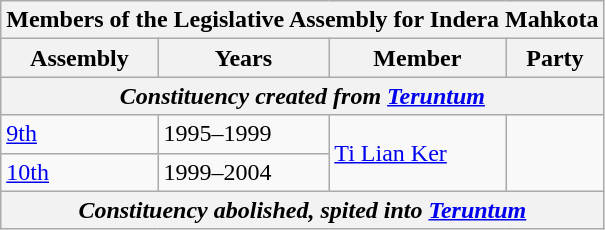<table class="wikitable">
<tr>
<th colspan="4">Members of the Legislative Assembly for Indera Mahkota</th>
</tr>
<tr>
<th>Assembly</th>
<th>Years</th>
<th>Member</th>
<th>Party</th>
</tr>
<tr>
<th colspan="4" align="center"><em>Constituency created from <a href='#'>Teruntum</a></em></th>
</tr>
<tr>
<td><a href='#'>9th</a></td>
<td>1995–1999</td>
<td rowspan=2><a href='#'>Ti Lian Ker</a></td>
<td rowspan=2 bgcolor=></td>
</tr>
<tr>
<td><a href='#'>10th</a></td>
<td>1999–2004</td>
</tr>
<tr>
<th colspan="4" align="center"><em>Constituency abolished, spited into <a href='#'>Teruntum</a></em></th>
</tr>
</table>
